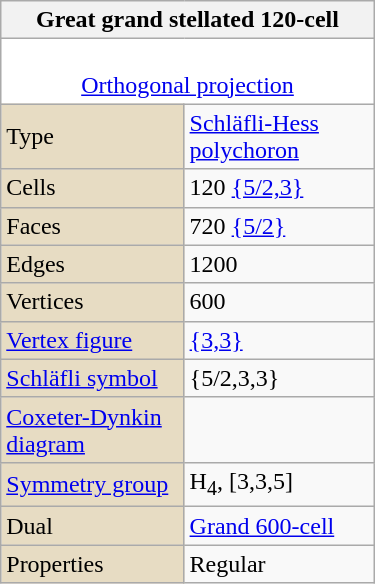<table class="wikitable" align="right" style="margin-left:10px" width="250">
<tr>
<th bgcolor=#e7dcc3 colspan=2>Great grand stellated 120-cell</th>
</tr>
<tr>
<td bgcolor=#ffffff align=center colspan=2><br><a href='#'>Orthogonal projection</a></td>
</tr>
<tr>
<td bgcolor=#e7dcc3>Type</td>
<td><a href='#'>Schläfli-Hess polychoron</a></td>
</tr>
<tr>
<td bgcolor=#e7dcc3>Cells</td>
<td>120 <a href='#'>{5/2,3}</a></td>
</tr>
<tr>
<td bgcolor=#e7dcc3>Faces</td>
<td>720 <a href='#'>{5/2}</a></td>
</tr>
<tr>
<td bgcolor=#e7dcc3>Edges</td>
<td>1200</td>
</tr>
<tr>
<td bgcolor=#e7dcc3>Vertices</td>
<td>600</td>
</tr>
<tr>
<td bgcolor=#e7dcc3><a href='#'>Vertex figure</a></td>
<td><a href='#'>{3,3}</a></td>
</tr>
<tr>
<td bgcolor=#e7dcc3><a href='#'>Schläfli symbol</a></td>
<td>{5/2,3,3}</td>
</tr>
<tr>
<td bgcolor=#e7dcc3><a href='#'>Coxeter-Dynkin diagram</a></td>
<td></td>
</tr>
<tr>
<td bgcolor=#e7dcc3><a href='#'>Symmetry group</a></td>
<td>H<sub>4</sub>, [3,3,5]</td>
</tr>
<tr>
<td bgcolor=#e7dcc3>Dual</td>
<td><a href='#'>Grand 600-cell</a></td>
</tr>
<tr>
<td bgcolor=#e7dcc3>Properties</td>
<td>Regular</td>
</tr>
</table>
